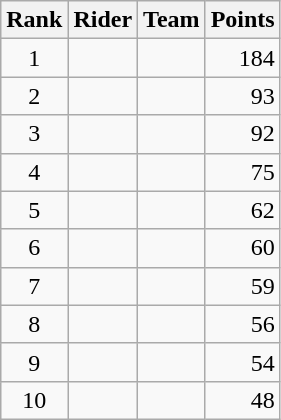<table class="wikitable">
<tr>
<th scope="col">Rank</th>
<th scope="col">Rider</th>
<th scope="col">Team</th>
<th scope="col">Points</th>
</tr>
<tr>
<td style="text-align:center;">1</td>
<td> </td>
<td></td>
<td style="text-align:right;">184</td>
</tr>
<tr>
<td style="text-align:center;">2</td>
<td></td>
<td></td>
<td style="text-align:right;">93</td>
</tr>
<tr>
<td style="text-align:center;">3</td>
<td></td>
<td></td>
<td style="text-align:right;">92</td>
</tr>
<tr>
<td style="text-align:center;">4</td>
<td></td>
<td></td>
<td style="text-align:right;">75</td>
</tr>
<tr>
<td style="text-align:center;">5</td>
<td></td>
<td></td>
<td style="text-align:right;">62</td>
</tr>
<tr>
<td style="text-align:center;">6</td>
<td></td>
<td></td>
<td style="text-align:right;">60</td>
</tr>
<tr>
<td style="text-align:center;">7</td>
<td></td>
<td></td>
<td style="text-align:right;">59</td>
</tr>
<tr>
<td style="text-align:center;">8</td>
<td></td>
<td></td>
<td style="text-align:right;">56</td>
</tr>
<tr>
<td style="text-align:center;">9</td>
<td></td>
<td></td>
<td style="text-align:right;">54</td>
</tr>
<tr>
<td style="text-align:center;">10</td>
<td></td>
<td></td>
<td style="text-align:right;">48</td>
</tr>
</table>
